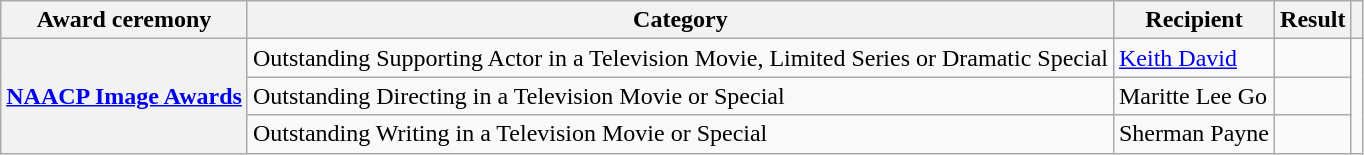<table class="wikitable plainrowheaders sortable">
<tr>
<th scope="col">Award ceremony</th>
<th scope="col">Category</th>
<th scope="col">Recipient</th>
<th scope="col">Result</th>
<th scope="col" class="unsortable"></th>
</tr>
<tr>
<th scope="row" rowspan=3><a href='#'>NAACP Image Awards</a></th>
<td>Outstanding Supporting Actor in a Television Movie, Limited Series or Dramatic Special</td>
<td><a href='#'>Keith David</a></td>
<td></td>
<td rowspan=3></td>
</tr>
<tr>
<td>Outstanding Directing in a Television Movie or Special</td>
<td>Maritte Lee Go</td>
<td></td>
</tr>
<tr>
<td>Outstanding Writing in a Television Movie or Special</td>
<td>Sherman Payne</td>
<td></td>
</tr>
</table>
